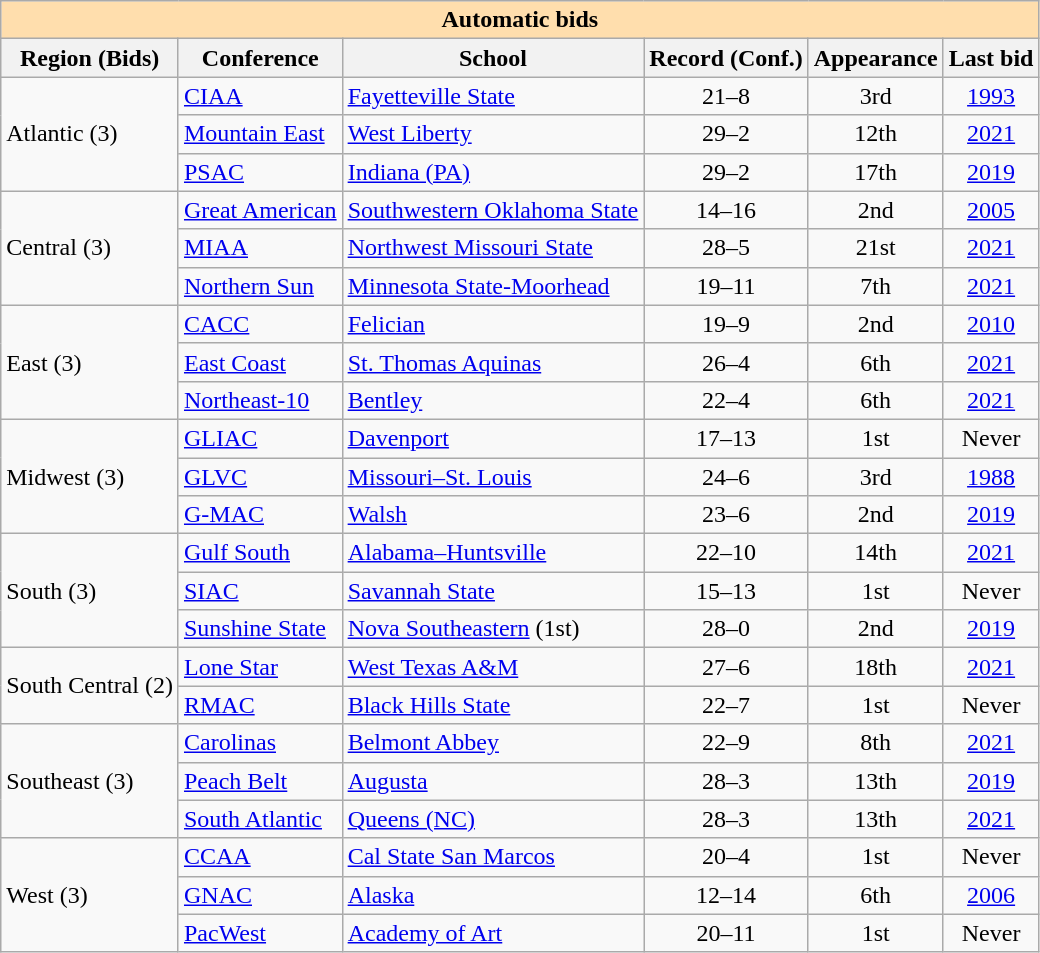<table class="wikitable sortable">
<tr>
<th colspan="8" style="background:#ffdead;">Automatic bids</th>
</tr>
<tr>
<th>Region (Bids)</th>
<th>Conference</th>
<th>School</th>
<th>Record (Conf.)</th>
<th>Appearance</th>
<th>Last bid</th>
</tr>
<tr>
<td rowspan=3>Atlantic (3)</td>
<td><a href='#'>CIAA</a></td>
<td><a href='#'>Fayetteville State</a></td>
<td align=center>21–8</td>
<td align=center>3rd</td>
<td align=center><a href='#'>1993</a></td>
</tr>
<tr>
<td><a href='#'>Mountain East</a></td>
<td><a href='#'>West Liberty</a></td>
<td align=center>29–2</td>
<td align=center>12th</td>
<td align=center><a href='#'>2021</a></td>
</tr>
<tr>
<td><a href='#'>PSAC</a></td>
<td><a href='#'>Indiana (PA)</a></td>
<td align=center>29–2</td>
<td align=center>17th</td>
<td align=center><a href='#'>2019</a></td>
</tr>
<tr>
<td rowspan=3>Central (3)</td>
<td><a href='#'>Great American</a></td>
<td><a href='#'>Southwestern Oklahoma State</a></td>
<td align=center>14–16</td>
<td align=center>2nd</td>
<td align=center><a href='#'>2005</a></td>
</tr>
<tr>
<td><a href='#'>MIAA</a></td>
<td><a href='#'>Northwest Missouri State</a></td>
<td align=center>28–5</td>
<td align=center>21st</td>
<td align=center><a href='#'>2021</a></td>
</tr>
<tr>
<td><a href='#'>Northern Sun</a></td>
<td><a href='#'>Minnesota State-Moorhead</a></td>
<td align=center>19–11</td>
<td align=center>7th</td>
<td align=center><a href='#'>2021</a></td>
</tr>
<tr>
<td rowspan=3>East (3)</td>
<td><a href='#'>CACC</a></td>
<td><a href='#'>Felician</a></td>
<td align=center>19–9</td>
<td align=center>2nd</td>
<td align=center><a href='#'>2010</a></td>
</tr>
<tr>
<td><a href='#'>East Coast</a></td>
<td><a href='#'>St. Thomas Aquinas</a></td>
<td align=center>26–4</td>
<td align=center>6th</td>
<td align=center><a href='#'>2021</a></td>
</tr>
<tr>
<td><a href='#'>Northeast-10</a></td>
<td><a href='#'>Bentley</a></td>
<td align=center>22–4</td>
<td align=center>6th</td>
<td align=center><a href='#'>2021</a></td>
</tr>
<tr>
<td rowspan=3>Midwest (3)</td>
<td><a href='#'>GLIAC</a></td>
<td><a href='#'>Davenport</a></td>
<td align=center>17–13</td>
<td align=center>1st</td>
<td align=center>Never</td>
</tr>
<tr>
<td><a href='#'>GLVC</a></td>
<td><a href='#'>Missouri–St. Louis</a></td>
<td align=center>24–6</td>
<td align=center>3rd</td>
<td align=center><a href='#'>1988</a></td>
</tr>
<tr>
<td><a href='#'>G-MAC</a></td>
<td><a href='#'>Walsh</a></td>
<td align=center>23–6</td>
<td align=center>2nd</td>
<td align=center><a href='#'>2019</a></td>
</tr>
<tr>
<td rowspan=3>South (3)</td>
<td><a href='#'>Gulf South</a></td>
<td><a href='#'>Alabama–Huntsville</a></td>
<td align=center>22–10</td>
<td align=center>14th</td>
<td align=center><a href='#'>2021</a></td>
</tr>
<tr>
<td><a href='#'>SIAC</a></td>
<td><a href='#'>Savannah State</a></td>
<td align=center>15–13</td>
<td align=center>1st</td>
<td align=center>Never</td>
</tr>
<tr>
<td><a href='#'>Sunshine State</a></td>
<td><a href='#'>Nova Southeastern</a> (1st)</td>
<td align=center>28–0</td>
<td align=center>2nd</td>
<td align=center><a href='#'>2019</a></td>
</tr>
<tr>
<td rowspan=2>South Central (2)</td>
<td><a href='#'>Lone Star</a></td>
<td><a href='#'>West Texas A&M</a></td>
<td align=center>27–6</td>
<td align=center>18th</td>
<td align=center><a href='#'>2021</a></td>
</tr>
<tr>
<td><a href='#'>RMAC</a></td>
<td><a href='#'>Black Hills State</a></td>
<td align=center>22–7</td>
<td align=center>1st</td>
<td align=center>Never</td>
</tr>
<tr>
<td rowspan=3>Southeast (3)</td>
<td><a href='#'>Carolinas</a></td>
<td><a href='#'>Belmont Abbey</a></td>
<td align=center>22–9</td>
<td align=center>8th</td>
<td align=center><a href='#'>2021</a></td>
</tr>
<tr>
<td><a href='#'>Peach Belt</a></td>
<td><a href='#'>Augusta</a></td>
<td align=center>28–3</td>
<td align=center>13th</td>
<td align=center><a href='#'>2019</a></td>
</tr>
<tr>
<td><a href='#'>South Atlantic</a></td>
<td><a href='#'>Queens (NC)</a></td>
<td align=center>28–3</td>
<td align=center>13th</td>
<td align=center><a href='#'>2021</a></td>
</tr>
<tr>
<td rowspan=3>West (3)</td>
<td><a href='#'>CCAA</a></td>
<td><a href='#'>Cal State San Marcos</a></td>
<td align=center>20–4</td>
<td align=center>1st</td>
<td align=center>Never</td>
</tr>
<tr>
<td><a href='#'>GNAC</a></td>
<td><a href='#'>Alaska</a></td>
<td align=center>12–14</td>
<td align=center>6th</td>
<td align=center><a href='#'>2006</a></td>
</tr>
<tr>
<td><a href='#'>PacWest</a></td>
<td><a href='#'>Academy of Art</a></td>
<td align=center>20–11</td>
<td align=center>1st</td>
<td align=center>Never</td>
</tr>
</table>
